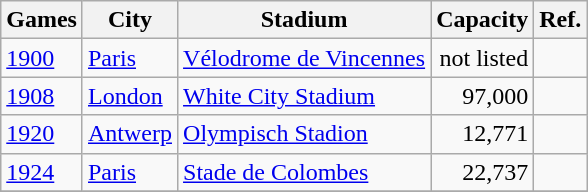<table class="wikitable">
<tr>
<th>Games</th>
<th>City</th>
<th>Stadium</th>
<th>Capacity</th>
<th>Ref.</th>
</tr>
<tr>
<td> <a href='#'>1900</a></td>
<td><a href='#'>Paris</a></td>
<td><a href='#'>Vélodrome de Vincennes</a></td>
<td align=right>not listed</td>
<td align=center></td>
</tr>
<tr>
<td> <a href='#'>1908</a></td>
<td><a href='#'>London</a></td>
<td><a href='#'>White City Stadium</a></td>
<td align=right>97,000</td>
<td align=center></td>
</tr>
<tr>
<td> <a href='#'>1920</a></td>
<td><a href='#'>Antwerp</a></td>
<td><a href='#'>Olympisch Stadion</a></td>
<td align=right>12,771</td>
<td align=center></td>
</tr>
<tr>
<td> <a href='#'>1924</a></td>
<td><a href='#'>Paris</a></td>
<td><a href='#'>Stade de Colombes</a></td>
<td align=right>22,737</td>
<td align=center></td>
</tr>
<tr>
</tr>
</table>
